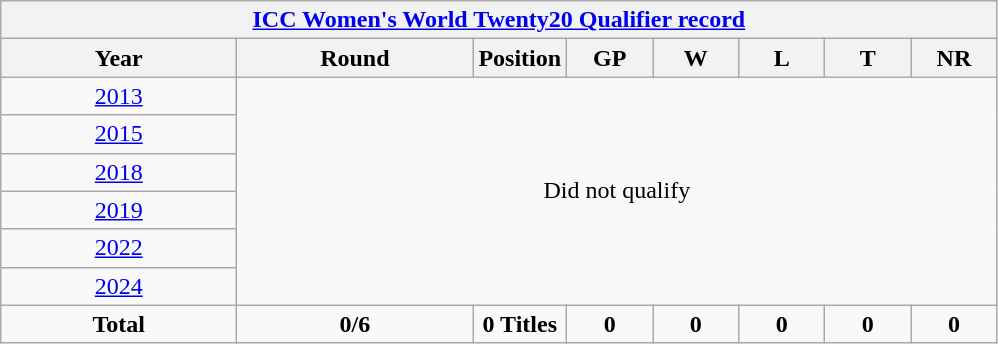<table class="wikitable" style="text-align: center;">
<tr>
<th colspan=8><a href='#'>ICC Women's World Twenty20 Qualifier record</a></th>
</tr>
<tr>
<th width=150>Year</th>
<th width=150>Round</th>
<th width=>Position</th>
<th width=50>GP</th>
<th width=50>W</th>
<th width=50>L</th>
<th width=50>T</th>
<th width=50>NR</th>
</tr>
<tr>
<td> <a href='#'>2013</a></td>
<td colspan=7  rowspan=6>Did not qualify</td>
</tr>
<tr>
<td> <a href='#'>2015</a></td>
</tr>
<tr>
<td> <a href='#'>2018</a></td>
</tr>
<tr>
<td> <a href='#'>2019</a></td>
</tr>
<tr>
<td> <a href='#'>2022</a></td>
</tr>
<tr>
<td> <a href='#'>2024</a></td>
</tr>
<tr>
<td><strong>Total</strong></td>
<td><strong>0/6</strong></td>
<td><strong>0 Titles</strong></td>
<td><strong>0</strong></td>
<td><strong>0</strong></td>
<td><strong>0</strong></td>
<td><strong>0</strong></td>
<td><strong>0</strong></td>
</tr>
</table>
